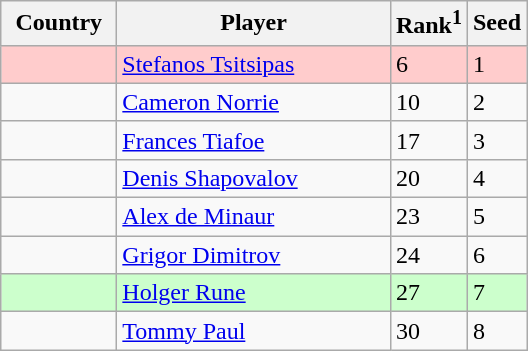<table class="sortable wikitable">
<tr>
<th width="70">Country</th>
<th width="175">Player</th>
<th>Rank<sup>1</sup></th>
<th>Seed</th>
</tr>
<tr bgcolor=#fcc>
<td></td>
<td><a href='#'>Stefanos Tsitsipas</a></td>
<td>6</td>
<td>1</td>
</tr>
<tr>
<td></td>
<td><a href='#'>Cameron Norrie</a></td>
<td>10</td>
<td>2</td>
</tr>
<tr>
<td></td>
<td><a href='#'>Frances Tiafoe</a></td>
<td>17</td>
<td>3</td>
</tr>
<tr>
<td></td>
<td><a href='#'>Denis Shapovalov</a></td>
<td>20</td>
<td>4</td>
</tr>
<tr>
<td></td>
<td><a href='#'>Alex de Minaur</a></td>
<td>23</td>
<td>5</td>
</tr>
<tr>
<td></td>
<td><a href='#'>Grigor Dimitrov</a></td>
<td>24</td>
<td>6</td>
</tr>
<tr bgcolor=#cfc>
<td></td>
<td><a href='#'>Holger Rune</a></td>
<td>27</td>
<td>7</td>
</tr>
<tr>
<td></td>
<td><a href='#'>Tommy Paul</a></td>
<td>30</td>
<td>8</td>
</tr>
</table>
